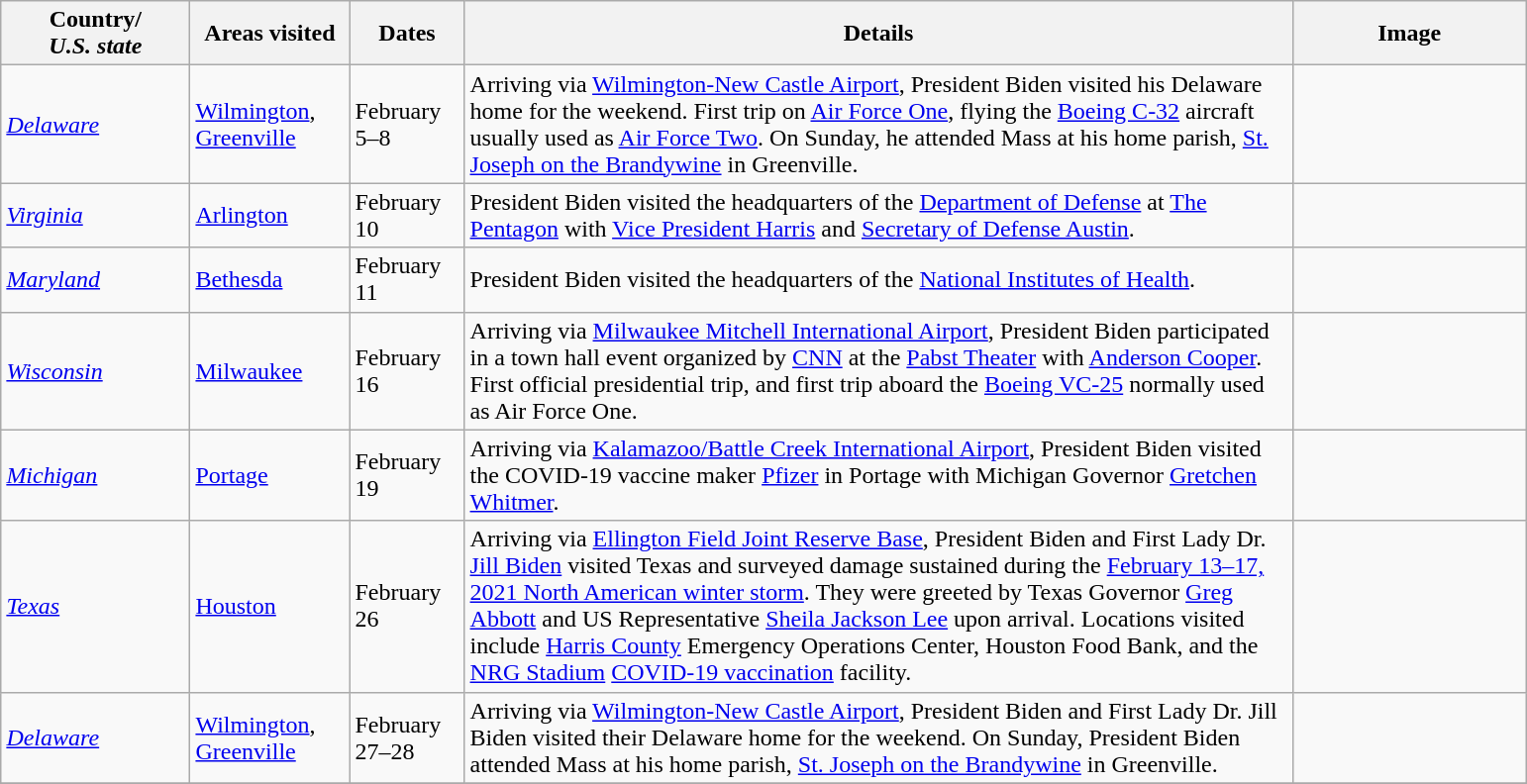<table class="wikitable" style="margin: 1em auto 1em auto">
<tr>
<th width=120>Country/<br><em>U.S. state</em></th>
<th width=100>Areas visited</th>
<th width=70>Dates</th>
<th width=550>Details</th>
<th width=150>Image</th>
</tr>
<tr>
<td> <em><a href='#'>Delaware</a></em></td>
<td><a href='#'>Wilmington</a>, <a href='#'>Greenville</a></td>
<td>February 5–8</td>
<td>Arriving via <a href='#'>Wilmington-New Castle Airport</a>, President Biden visited his Delaware home for the weekend. First trip on <a href='#'>Air Force One</a>, flying the <a href='#'>Boeing C-32</a> aircraft usually used as <a href='#'>Air Force Two</a>. On Sunday, he attended Mass at his home parish, <a href='#'>St. Joseph on the Brandywine</a> in Greenville.</td>
<td></td>
</tr>
<tr>
<td> <em><a href='#'>Virginia</a></em></td>
<td><a href='#'>Arlington</a></td>
<td>February 10</td>
<td>President Biden visited the headquarters of the <a href='#'>Department of Defense</a> at <a href='#'>The Pentagon</a> with <a href='#'>Vice President Harris</a> and <a href='#'>Secretary of Defense Austin</a>.</td>
<td></td>
</tr>
<tr>
<td> <em><a href='#'>Maryland</a></em></td>
<td><a href='#'>Bethesda</a></td>
<td>February 11</td>
<td>President Biden visited the headquarters of the <a href='#'>National Institutes of Health</a>.</td>
<td></td>
</tr>
<tr>
<td> <em><a href='#'>Wisconsin</a></em></td>
<td><a href='#'>Milwaukee</a></td>
<td>February 16</td>
<td>Arriving via <a href='#'>Milwaukee Mitchell International Airport</a>, President Biden participated in a town hall event organized by <a href='#'>CNN</a> at the <a href='#'>Pabst Theater</a> with <a href='#'>Anderson Cooper</a>. First official presidential trip, and first trip aboard the <a href='#'>Boeing VC-25</a> normally used as Air Force One.</td>
<td></td>
</tr>
<tr>
<td> <em><a href='#'>Michigan</a></em></td>
<td><a href='#'>Portage</a></td>
<td>February 19</td>
<td>Arriving via <a href='#'>Kalamazoo/Battle Creek International Airport</a>, President Biden visited the COVID-19 vaccine maker <a href='#'>Pfizer</a> in Portage with Michigan Governor <a href='#'>Gretchen Whitmer</a>.</td>
<td></td>
</tr>
<tr>
<td> <em><a href='#'>Texas</a></em></td>
<td><a href='#'>Houston</a></td>
<td>February 26</td>
<td>Arriving via <a href='#'>Ellington Field Joint Reserve Base</a>, President Biden and First Lady Dr. <a href='#'>Jill Biden</a> visited Texas and surveyed damage sustained during the <a href='#'>February 13–17, 2021 North American winter storm</a>. They were greeted by Texas Governor <a href='#'>Greg Abbott</a> and US Representative <a href='#'>Sheila Jackson Lee</a> upon arrival. Locations visited include <a href='#'>Harris County</a> Emergency Operations Center, Houston Food Bank, and the <a href='#'>NRG Stadium</a> <a href='#'>COVID-19 vaccination</a> facility.</td>
<td></td>
</tr>
<tr>
<td> <em><a href='#'>Delaware</a></em></td>
<td><a href='#'>Wilmington</a>, <a href='#'>Greenville</a></td>
<td>February 27–28</td>
<td>Arriving via <a href='#'>Wilmington-New Castle Airport</a>, President Biden and First Lady Dr. Jill Biden visited their Delaware home for the weekend. On Sunday, President Biden attended Mass at his home parish, <a href='#'>St. Joseph on the Brandywine</a> in Greenville.</td>
<td></td>
</tr>
<tr>
</tr>
</table>
